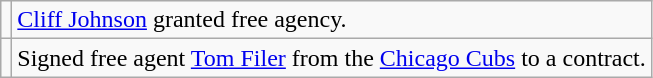<table class="wikitable">
<tr>
<td></td>
<td><a href='#'>Cliff Johnson</a> granted free agency.</td>
</tr>
<tr>
<td></td>
<td>Signed free agent <a href='#'>Tom Filer</a> from the <a href='#'>Chicago Cubs</a> to a contract.</td>
</tr>
</table>
